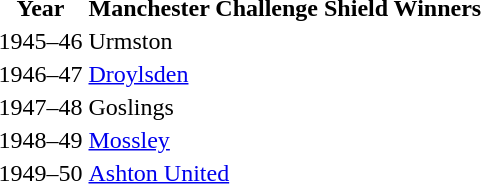<table>
<tr>
<th>Year</th>
<th>Manchester Challenge Shield Winners</th>
</tr>
<tr>
<td>1945–46</td>
<td>Urmston</td>
</tr>
<tr>
<td>1946–47</td>
<td><a href='#'>Droylsden</a></td>
</tr>
<tr>
<td>1947–48</td>
<td>Goslings</td>
</tr>
<tr>
<td>1948–49</td>
<td><a href='#'>Mossley</a></td>
</tr>
<tr>
<td>1949–50</td>
<td><a href='#'>Ashton United</a></td>
</tr>
</table>
